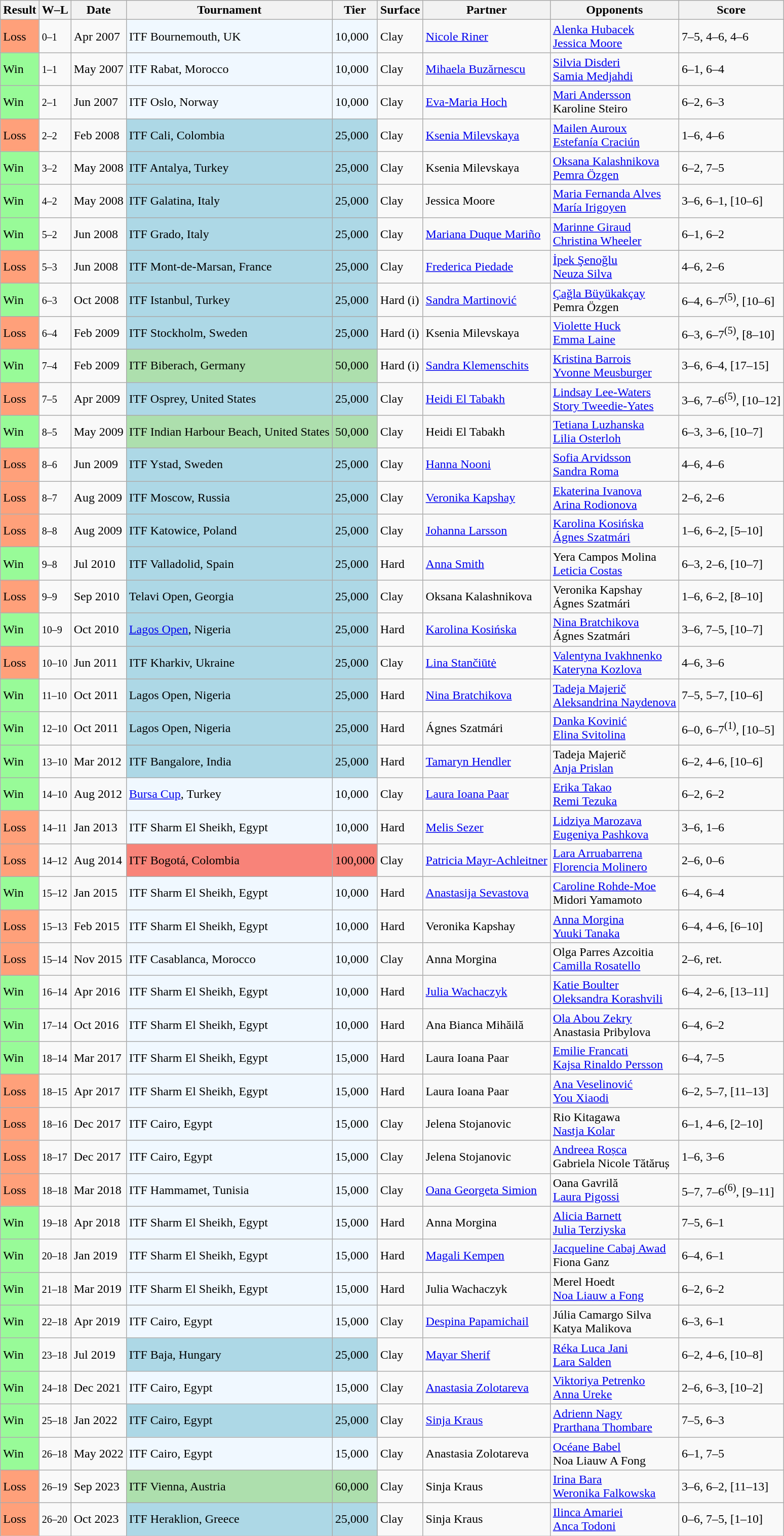<table class="sortable wikitable">
<tr>
<th>Result</th>
<th class="unsortable">W–L</th>
<th>Date</th>
<th>Tournament</th>
<th>Tier</th>
<th>Surface</th>
<th>Partner</th>
<th>Opponents</th>
<th class="unsortable">Score</th>
</tr>
<tr>
<td style="background:#ffa07a;">Loss</td>
<td><small>0–1</small></td>
<td>Apr 2007</td>
<td style="background:#f0f8ff;">ITF Bournemouth, UK</td>
<td style="background:#f0f8ff;">10,000</td>
<td>Clay</td>
<td> <a href='#'>Nicole Riner</a></td>
<td> <a href='#'>Alenka Hubacek</a> <br>  <a href='#'>Jessica Moore</a></td>
<td>7–5, 4–6, 4–6</td>
</tr>
<tr>
<td style="background:#98fb98;">Win</td>
<td><small>1–1</small></td>
<td>May 2007</td>
<td style="background:#f0f8ff;">ITF Rabat, Morocco</td>
<td style="background:#f0f8ff;">10,000</td>
<td>Clay</td>
<td> <a href='#'>Mihaela Buzărnescu</a></td>
<td> <a href='#'>Silvia Disderi</a> <br>  <a href='#'>Samia Medjahdi</a></td>
<td>6–1, 6–4</td>
</tr>
<tr>
<td style="background:#98fb98;">Win</td>
<td><small>2–1</small></td>
<td>Jun 2007</td>
<td style="background:#f0f8ff;">ITF Oslo, Norway</td>
<td style="background:#f0f8ff;">10,000</td>
<td>Clay</td>
<td> <a href='#'>Eva-Maria Hoch</a></td>
<td> <a href='#'>Mari Andersson</a> <br>  Karoline Steiro</td>
<td>6–2, 6–3</td>
</tr>
<tr>
<td style="background:#ffa07a;">Loss</td>
<td><small>2–2</small></td>
<td>Feb 2008</td>
<td style="background:lightblue;">ITF Cali, Colombia</td>
<td style="background:lightblue;">25,000</td>
<td>Clay</td>
<td> <a href='#'>Ksenia Milevskaya</a></td>
<td> <a href='#'>Mailen Auroux</a> <br>  <a href='#'>Estefanía Craciún</a></td>
<td>1–6, 4–6</td>
</tr>
<tr>
<td style="background:#98fb98;">Win</td>
<td><small>3–2</small></td>
<td>May 2008</td>
<td style="background:lightblue;">ITF Antalya, Turkey</td>
<td style="background:lightblue;">25,000</td>
<td>Clay</td>
<td> Ksenia Milevskaya</td>
<td> <a href='#'>Oksana Kalashnikova</a> <br>  <a href='#'>Pemra Özgen</a></td>
<td>6–2, 7–5</td>
</tr>
<tr>
<td style="background:#98fb98;">Win</td>
<td><small>4–2</small></td>
<td>May 2008</td>
<td style="background:lightblue;">ITF Galatina, Italy</td>
<td style="background:lightblue;">25,000</td>
<td>Clay</td>
<td> Jessica Moore</td>
<td> <a href='#'>Maria Fernanda Alves</a> <br>  <a href='#'>María Irigoyen</a></td>
<td>3–6, 6–1, [10–6]</td>
</tr>
<tr>
<td style="background:#98fb98;">Win</td>
<td><small>5–2</small></td>
<td>Jun 2008</td>
<td style="background:lightblue;">ITF Grado, Italy</td>
<td style="background:lightblue;">25,000</td>
<td>Clay</td>
<td> <a href='#'>Mariana Duque Mariño</a></td>
<td> <a href='#'>Marinne Giraud</a> <br>  <a href='#'>Christina Wheeler</a></td>
<td>6–1, 6–2</td>
</tr>
<tr>
<td style="background:#ffa07a;">Loss</td>
<td><small>5–3</small></td>
<td>Jun 2008</td>
<td style="background:lightblue;">ITF Mont-de-Marsan, France</td>
<td style="background:lightblue;">25,000</td>
<td>Clay</td>
<td> <a href='#'>Frederica Piedade</a></td>
<td> <a href='#'>İpek Şenoğlu</a> <br>  <a href='#'>Neuza Silva</a></td>
<td>4–6, 2–6</td>
</tr>
<tr>
<td style="background:#98fb98;">Win</td>
<td><small>6–3</small></td>
<td>Oct 2008</td>
<td style="background:lightblue;">ITF Istanbul, Turkey</td>
<td style="background:lightblue;">25,000</td>
<td>Hard (i)</td>
<td> <a href='#'>Sandra Martinović</a></td>
<td> <a href='#'>Çağla Büyükakçay</a> <br>  Pemra Özgen</td>
<td>6–4, 6–7<sup>(5)</sup>, [10–6]</td>
</tr>
<tr>
<td style="background:#ffa07a;">Loss</td>
<td><small>6–4</small></td>
<td>Feb 2009</td>
<td style="background:lightblue;">ITF Stockholm, Sweden</td>
<td style="background:lightblue;">25,000</td>
<td>Hard (i)</td>
<td> Ksenia Milevskaya</td>
<td> <a href='#'>Violette Huck</a> <br>  <a href='#'>Emma Laine</a></td>
<td>6–3, 6–7<sup>(5)</sup>, [8–10]</td>
</tr>
<tr>
<td style="background:#98fb98;">Win</td>
<td><small>7–4</small></td>
<td>Feb 2009</td>
<td style="background:#addfad;">ITF Biberach, Germany</td>
<td style="background:#addfad;">50,000</td>
<td>Hard (i)</td>
<td> <a href='#'>Sandra Klemenschits</a></td>
<td> <a href='#'>Kristina Barrois</a> <br>  <a href='#'>Yvonne Meusburger</a></td>
<td>3–6, 6–4, [17–15]</td>
</tr>
<tr>
<td style="background:#ffa07a;">Loss</td>
<td><small>7–5</small></td>
<td>Apr 2009</td>
<td style="background:lightblue;">ITF Osprey, United States</td>
<td style="background:lightblue;">25,000</td>
<td>Clay</td>
<td> <a href='#'>Heidi El Tabakh</a></td>
<td> <a href='#'>Lindsay Lee-Waters</a> <br>  <a href='#'>Story Tweedie-Yates</a></td>
<td>3–6, 7–6<sup>(5)</sup>, [10–12]</td>
</tr>
<tr>
<td style="background:#98fb98;">Win</td>
<td><small>8–5</small></td>
<td>May 2009</td>
<td style="background:#addfad;">ITF Indian Harbour Beach, United States</td>
<td style="background:#addfad;">50,000</td>
<td>Clay</td>
<td> Heidi El Tabakh</td>
<td> <a href='#'>Tetiana Luzhanska</a> <br>  <a href='#'>Lilia Osterloh</a></td>
<td>6–3, 3–6, [10–7]</td>
</tr>
<tr>
<td style="background:#ffa07a;">Loss</td>
<td><small>8–6</small></td>
<td>Jun 2009</td>
<td style="background:lightblue;">ITF Ystad, Sweden</td>
<td style="background:lightblue;">25,000</td>
<td>Clay</td>
<td> <a href='#'>Hanna Nooni</a></td>
<td> <a href='#'>Sofia Arvidsson</a> <br>  <a href='#'>Sandra Roma</a></td>
<td>4–6, 4–6</td>
</tr>
<tr>
<td style="background:#ffa07a;">Loss</td>
<td><small>8–7</small></td>
<td>Aug 2009</td>
<td style="background:lightblue;">ITF Moscow, Russia</td>
<td style="background:lightblue;">25,000</td>
<td>Clay</td>
<td> <a href='#'>Veronika Kapshay</a></td>
<td> <a href='#'>Ekaterina Ivanova</a> <br>  <a href='#'>Arina Rodionova</a></td>
<td>2–6, 2–6</td>
</tr>
<tr>
<td style="background:#ffa07a;">Loss</td>
<td><small>8–8</small></td>
<td>Aug 2009</td>
<td style="background:lightblue;">ITF Katowice, Poland</td>
<td style="background:lightblue;">25,000</td>
<td>Clay</td>
<td> <a href='#'>Johanna Larsson</a></td>
<td> <a href='#'>Karolina Kosińska</a> <br>  <a href='#'>Ágnes Szatmári</a></td>
<td>1–6, 6–2, [5–10]</td>
</tr>
<tr>
<td style="background:#98fb98;">Win</td>
<td><small>9–8</small></td>
<td>Jul 2010</td>
<td style="background:lightblue;">ITF Valladolid, Spain</td>
<td style="background:lightblue;">25,000</td>
<td>Hard</td>
<td> <a href='#'>Anna Smith</a></td>
<td> Yera Campos Molina <br>  <a href='#'>Leticia Costas</a></td>
<td>6–3, 2–6, [10–7]</td>
</tr>
<tr>
<td style="background:#ffa07a;">Loss</td>
<td><small>9–9</small></td>
<td>Sep 2010</td>
<td style="background:lightblue;">Telavi Open, Georgia</td>
<td style="background:lightblue;">25,000</td>
<td>Clay</td>
<td> Oksana Kalashnikova</td>
<td> Veronika Kapshay <br>  Ágnes Szatmári</td>
<td>1–6, 6–2, [8–10]</td>
</tr>
<tr>
<td style="background:#98fb98;">Win</td>
<td><small>10–9</small></td>
<td>Oct 2010</td>
<td style="background:lightblue;"><a href='#'>Lagos Open</a>, Nigeria</td>
<td style="background:lightblue;">25,000</td>
<td>Hard</td>
<td> <a href='#'>Karolina Kosińska</a></td>
<td> <a href='#'>Nina Bratchikova</a> <br>  Ágnes Szatmári</td>
<td>3–6, 7–5, [10–7]</td>
</tr>
<tr>
<td style="background:#ffa07a;">Loss</td>
<td><small>10–10</small></td>
<td>Jun 2011</td>
<td style="background:lightblue;">ITF Kharkiv, Ukraine</td>
<td style="background:lightblue;">25,000</td>
<td>Clay</td>
<td> <a href='#'>Lina Stančiūtė</a></td>
<td> <a href='#'>Valentyna Ivakhnenko</a> <br>  <a href='#'>Kateryna Kozlova</a></td>
<td>4–6, 3–6</td>
</tr>
<tr>
<td style="background:#98fb98;">Win</td>
<td><small>11–10</small></td>
<td>Oct 2011</td>
<td style="background:lightblue;">Lagos Open, Nigeria</td>
<td style="background:lightblue;">25,000</td>
<td>Hard</td>
<td> <a href='#'>Nina Bratchikova</a></td>
<td> <a href='#'>Tadeja Majerič</a> <br>  <a href='#'>Aleksandrina Naydenova</a></td>
<td>7–5, 5–7, [10–6]</td>
</tr>
<tr>
<td style="background:#98fb98;">Win</td>
<td><small>12–10</small></td>
<td>Oct 2011</td>
<td style="background:lightblue;">Lagos Open, Nigeria</td>
<td style="background:lightblue;">25,000</td>
<td>Hard</td>
<td> Ágnes Szatmári</td>
<td> <a href='#'>Danka Kovinić</a> <br>  <a href='#'>Elina Svitolina</a></td>
<td>6–0, 6–7<sup>(1)</sup>, [10–5]</td>
</tr>
<tr>
<td style="background:#98fb98;">Win</td>
<td><small>13–10</small></td>
<td>Mar 2012</td>
<td style="background:lightblue;">ITF Bangalore, India</td>
<td style="background:lightblue;">25,000</td>
<td>Hard</td>
<td> <a href='#'>Tamaryn Hendler</a></td>
<td> Tadeja Majerič <br>  <a href='#'>Anja Prislan</a></td>
<td>6–2, 4–6, [10–6]</td>
</tr>
<tr>
<td style="background:#98fb98;">Win</td>
<td><small>14–10</small></td>
<td>Aug 2012</td>
<td style="background:#f0f8ff;"><a href='#'>Bursa Cup</a>, Turkey</td>
<td style="background:#f0f8ff;">10,000</td>
<td>Clay</td>
<td> <a href='#'>Laura Ioana Paar</a></td>
<td> <a href='#'>Erika Takao</a> <br>  <a href='#'>Remi Tezuka</a></td>
<td>6–2, 6–2</td>
</tr>
<tr>
<td style="background:#ffa07a;">Loss</td>
<td><small>14–11</small></td>
<td>Jan 2013</td>
<td style="background:#f0f8ff;">ITF Sharm El Sheikh, Egypt</td>
<td style="background:#f0f8ff;">10,000</td>
<td>Hard</td>
<td> <a href='#'>Melis Sezer</a></td>
<td> <a href='#'>Lidziya Marozava</a> <br>  <a href='#'>Eugeniya Pashkova</a></td>
<td>3–6, 1–6</td>
</tr>
<tr>
<td style="background:#ffa07a;">Loss</td>
<td><small>14–12</small></td>
<td>Aug 2014</td>
<td style="background:#f88379;">ITF Bogotá, Colombia</td>
<td style="background:#f88379;">100,000</td>
<td>Clay</td>
<td> <a href='#'>Patricia Mayr-Achleitner</a></td>
<td> <a href='#'>Lara Arruabarrena</a> <br>  <a href='#'>Florencia Molinero</a></td>
<td>2–6, 0–6</td>
</tr>
<tr>
<td style="background:#98fb98;">Win</td>
<td><small>15–12</small></td>
<td>Jan 2015</td>
<td style="background:#f0f8ff;">ITF Sharm El Sheikh, Egypt</td>
<td style="background:#f0f8ff;">10,000</td>
<td>Hard</td>
<td> <a href='#'>Anastasija Sevastova</a></td>
<td> <a href='#'>Caroline Rohde-Moe</a> <br>  Midori Yamamoto</td>
<td>6–4, 6–4</td>
</tr>
<tr>
<td style="background:#ffa07a;">Loss</td>
<td><small>15–13</small></td>
<td>Feb 2015</td>
<td style="background:#f0f8ff;">ITF Sharm El Sheikh, Egypt</td>
<td style="background:#f0f8ff;">10,000</td>
<td>Hard</td>
<td> Veronika Kapshay</td>
<td> <a href='#'>Anna Morgina</a> <br>  <a href='#'>Yuuki Tanaka</a></td>
<td>6–4, 4–6, [6–10]</td>
</tr>
<tr>
<td style="background:#ffa07a;">Loss</td>
<td><small>15–14</small></td>
<td>Nov 2015</td>
<td style="background:#f0f8ff;">ITF Casablanca, Morocco</td>
<td style="background:#f0f8ff;">10,000</td>
<td>Clay</td>
<td> Anna Morgina</td>
<td> Olga Parres Azcoitia <br>  <a href='#'>Camilla Rosatello</a></td>
<td>2–6, ret.</td>
</tr>
<tr>
<td style="background:#98fb98;">Win</td>
<td><small>16–14</small></td>
<td>Apr 2016</td>
<td style="background:#f0f8ff;">ITF Sharm El Sheikh, Egypt</td>
<td style="background:#f0f8ff;">10,000</td>
<td>Hard</td>
<td> <a href='#'>Julia Wachaczyk</a></td>
<td> <a href='#'>Katie Boulter</a> <br>  <a href='#'>Oleksandra Korashvili</a></td>
<td>6–4, 2–6, [13–11]</td>
</tr>
<tr>
<td style="background:#98fb98;">Win</td>
<td><small>17–14</small></td>
<td>Oct 2016</td>
<td style="background:#f0f8ff;">ITF Sharm El Sheikh, Egypt</td>
<td style="background:#f0f8ff;">10,000</td>
<td>Hard</td>
<td> Ana Bianca Mihăilă</td>
<td> <a href='#'>Ola Abou Zekry</a> <br>  Anastasia Pribylova</td>
<td>6–4, 6–2</td>
</tr>
<tr>
<td style="background:#98fb98;">Win</td>
<td><small>18–14</small></td>
<td>Mar 2017</td>
<td style="background:#f0f8ff;">ITF Sharm El Sheikh, Egypt</td>
<td style="background:#f0f8ff;">15,000</td>
<td>Hard</td>
<td> Laura Ioana Paar</td>
<td> <a href='#'>Emilie Francati</a> <br>  <a href='#'>Kajsa Rinaldo Persson</a></td>
<td>6–4, 7–5</td>
</tr>
<tr>
<td style="background:#ffa07a;">Loss</td>
<td><small>18–15</small></td>
<td>Apr 2017</td>
<td style="background:#f0f8ff;">ITF Sharm El Sheikh, Egypt</td>
<td style="background:#f0f8ff;">15,000</td>
<td>Hard</td>
<td> Laura Ioana Paar</td>
<td> <a href='#'>Ana Veselinović</a> <br>  <a href='#'>You Xiaodi</a></td>
<td>6–2, 5–7, [11–13]</td>
</tr>
<tr>
<td style="background:#ffa07a;">Loss</td>
<td><small>18–16</small></td>
<td>Dec 2017</td>
<td style="background:#f0f8ff;">ITF Cairo, Egypt</td>
<td style="background:#f0f8ff;">15,000</td>
<td>Clay</td>
<td> Jelena Stojanovic</td>
<td> Rio Kitagawa <br>  <a href='#'>Nastja Kolar</a></td>
<td>6–1, 4–6, [2–10]</td>
</tr>
<tr>
<td style="background:#ffa07a;">Loss</td>
<td><small>18–17</small></td>
<td>Dec 2017</td>
<td style="background:#f0f8ff;">ITF Cairo, Egypt</td>
<td style="background:#f0f8ff;">15,000</td>
<td>Clay</td>
<td> Jelena Stojanovic</td>
<td> <a href='#'>Andreea Roșca</a> <br>  Gabriela Nicole Tătăruș</td>
<td>1–6, 3–6</td>
</tr>
<tr>
<td style="background:#ffa07a;">Loss</td>
<td><small>18–18</small></td>
<td>Mar 2018</td>
<td style="background:#f0f8ff;">ITF Hammamet, Tunisia</td>
<td style="background:#f0f8ff;">15,000</td>
<td>Clay</td>
<td> <a href='#'>Oana Georgeta Simion</a></td>
<td> Oana Gavrilă <br>  <a href='#'>Laura Pigossi</a></td>
<td>5–7, 7–6<sup>(6)</sup>, [9–11]</td>
</tr>
<tr>
<td style="background:#98fb98;">Win</td>
<td><small>19–18</small></td>
<td>Apr 2018</td>
<td style="background:#f0f8ff;">ITF Sharm El Sheikh, Egypt</td>
<td style="background:#f0f8ff;">15,000</td>
<td>Hard</td>
<td> Anna Morgina</td>
<td> <a href='#'>Alicia Barnett</a> <br>  <a href='#'>Julia Terziyska</a></td>
<td>7–5, 6–1</td>
</tr>
<tr>
<td style="background:#98fb98;">Win</td>
<td><small>20–18</small></td>
<td>Jan 2019</td>
<td style="background:#f0f8ff;">ITF Sharm El Sheikh, Egypt</td>
<td style="background:#f0f8ff;">15,000</td>
<td>Hard</td>
<td> <a href='#'>Magali Kempen</a></td>
<td> <a href='#'>Jacqueline Cabaj Awad</a> <br>  Fiona Ganz</td>
<td>6–4, 6–1</td>
</tr>
<tr>
<td style="background:#98fb98;">Win</td>
<td><small>21–18</small></td>
<td>Mar 2019</td>
<td style="background:#f0f8ff;">ITF Sharm El Sheikh, Egypt</td>
<td style="background:#f0f8ff;">15,000</td>
<td>Hard</td>
<td> Julia Wachaczyk</td>
<td> Merel Hoedt <br>  <a href='#'>Noa Liauw a Fong</a></td>
<td>6–2, 6–2</td>
</tr>
<tr>
<td style="background:#98fb98;">Win</td>
<td><small>22–18</small></td>
<td>Apr 2019</td>
<td style="background:#f0f8ff;">ITF Cairo, Egypt</td>
<td style="background:#f0f8ff;">15,000</td>
<td>Clay</td>
<td> <a href='#'>Despina Papamichail</a></td>
<td> Júlia Camargo Silva <br>  Katya Malikova</td>
<td>6–3, 6–1</td>
</tr>
<tr>
<td style="background:#98fb98;">Win</td>
<td><small>23–18</small></td>
<td>Jul 2019</td>
<td style="background:lightblue;">ITF Baja, Hungary</td>
<td style="background:lightblue;">25,000</td>
<td>Clay</td>
<td> <a href='#'>Mayar Sherif</a></td>
<td> <a href='#'>Réka Luca Jani</a> <br>  <a href='#'>Lara Salden</a></td>
<td>6–2, 4–6, [10–8]</td>
</tr>
<tr>
<td style="background:#98fb98;">Win</td>
<td><small>24–18</small></td>
<td>Dec 2021</td>
<td style="background:#f0f8ff;">ITF Cairo, Egypt</td>
<td style="background:#f0f8ff;">15,000</td>
<td>Clay</td>
<td> <a href='#'>Anastasia Zolotareva</a></td>
<td> <a href='#'>Viktoriya Petrenko</a> <br>  <a href='#'>Anna Ureke</a></td>
<td>2–6, 6–3, [10–2]</td>
</tr>
<tr>
<td style="background:#98fb98;">Win</td>
<td><small>25–18</small></td>
<td>Jan 2022</td>
<td style="background:lightblue;">ITF Cairo, Egypt</td>
<td style="background:lightblue;">25,000</td>
<td>Clay</td>
<td> <a href='#'>Sinja Kraus</a></td>
<td> <a href='#'>Adrienn Nagy</a> <br>  <a href='#'>Prarthana Thombare</a></td>
<td>7–5, 6–3</td>
</tr>
<tr>
<td style="background:#98fb98;">Win</td>
<td><small>26–18</small></td>
<td>May 2022</td>
<td style="background:#f0f8ff;">ITF Cairo, Egypt</td>
<td style="background:#f0f8ff;">15,000</td>
<td>Clay</td>
<td> Anastasia Zolotareva</td>
<td> <a href='#'>Océane Babel</a> <br>  Noa Liauw A Fong</td>
<td>6–1, 7–5</td>
</tr>
<tr>
<td style="background:#ffa07a;">Loss</td>
<td><small>26–19</small></td>
<td>Sep 2023</td>
<td style="background:#addfad;">ITF Vienna, Austria</td>
<td style="background:#addfad;">60,000</td>
<td>Clay</td>
<td> Sinja Kraus</td>
<td> <a href='#'>Irina Bara</a> <br>  <a href='#'>Weronika Falkowska</a></td>
<td>3–6, 6–2, [11–13]</td>
</tr>
<tr>
<td style="background:#ffa07a;">Loss</td>
<td><small>26–20</small></td>
<td>Oct 2023</td>
<td style="background:lightblue;">ITF Heraklion, Greece</td>
<td style="background:lightblue;">25,000</td>
<td>Clay</td>
<td> Sinja Kraus</td>
<td> <a href='#'>Ilinca Amariei</a> <br>  <a href='#'>Anca Todoni</a></td>
<td>0–6, 7–5, [1–10]</td>
</tr>
</table>
